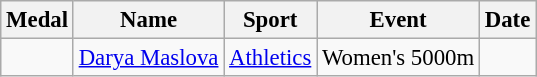<table class="wikitable sortable" style="font-size: 95%;">
<tr>
<th>Medal</th>
<th>Name</th>
<th>Sport</th>
<th>Event</th>
<th>Date</th>
</tr>
<tr>
<td></td>
<td><a href='#'>Darya Maslova</a></td>
<td><a href='#'>Athletics</a></td>
<td>Women's 5000m</td>
<td></td>
</tr>
</table>
